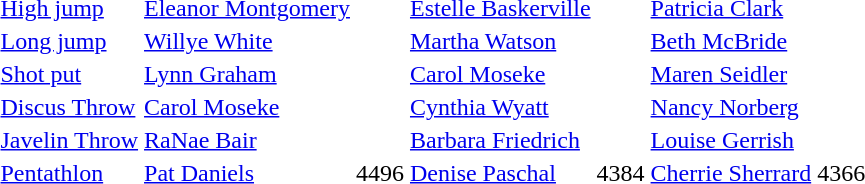<table>
<tr>
<td><a href='#'>High jump</a></td>
<td><a href='#'>Eleanor Montgomery</a></td>
<td></td>
<td><a href='#'>Estelle Baskerville</a></td>
<td></td>
<td><a href='#'>Patricia Clark</a></td>
<td></td>
</tr>
<tr>
<td><a href='#'>Long jump</a></td>
<td><a href='#'>Willye White</a></td>
<td></td>
<td><a href='#'>Martha Watson</a></td>
<td></td>
<td><a href='#'>Beth McBride</a></td>
<td></td>
</tr>
<tr>
<td><a href='#'>Shot put</a></td>
<td><a href='#'>Lynn Graham</a></td>
<td></td>
<td><a href='#'>Carol Moseke</a></td>
<td></td>
<td><a href='#'>Maren Seidler</a></td>
<td></td>
</tr>
<tr>
<td><a href='#'>Discus Throw</a></td>
<td><a href='#'>Carol Moseke</a></td>
<td></td>
<td><a href='#'>Cynthia Wyatt</a></td>
<td></td>
<td><a href='#'>Nancy Norberg</a></td>
<td></td>
</tr>
<tr>
<td><a href='#'>Javelin Throw</a></td>
<td><a href='#'>RaNae Bair</a></td>
<td></td>
<td><a href='#'>Barbara Friedrich</a></td>
<td></td>
<td><a href='#'>Louise Gerrish</a></td>
<td></td>
</tr>
<tr>
<td><a href='#'>Pentathlon</a></td>
<td><a href='#'>Pat Daniels</a></td>
<td>4496</td>
<td><a href='#'>Denise Paschal</a></td>
<td>4384</td>
<td><a href='#'>Cherrie Sherrard</a></td>
<td>4366</td>
</tr>
</table>
